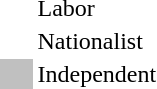<table style="margin-top:1em">
<tr>
<td width=20 > </td>
<td>Labor</td>
</tr>
<tr>
<td> </td>
<td>Nationalist</td>
</tr>
<tr>
<td bgcolor="#C0C0C0"> </td>
<td>Independent</td>
</tr>
</table>
